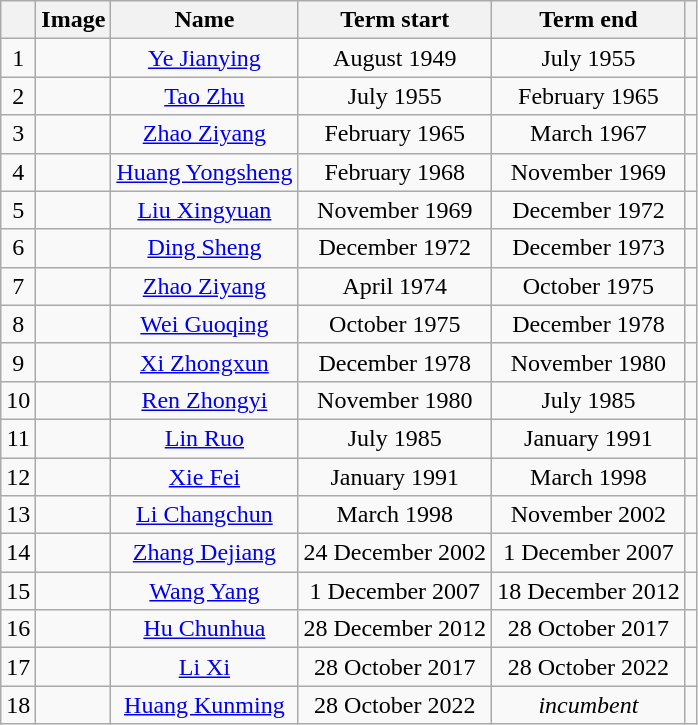<table class="wikitable" style="text-align:center">
<tr>
<th></th>
<th>Image</th>
<th>Name</th>
<th>Term start</th>
<th>Term end</th>
<th></th>
</tr>
<tr>
<td>1</td>
<td></td>
<td><a href='#'>Ye Jianying</a></td>
<td>August 1949</td>
<td>July 1955</td>
<td></td>
</tr>
<tr>
<td>2</td>
<td></td>
<td><a href='#'>Tao Zhu</a></td>
<td>July 1955</td>
<td>February 1965</td>
<td></td>
</tr>
<tr>
<td>3</td>
<td></td>
<td><a href='#'>Zhao Ziyang</a></td>
<td>February 1965</td>
<td>March 1967</td>
<td></td>
</tr>
<tr>
<td>4</td>
<td></td>
<td><a href='#'>Huang Yongsheng</a></td>
<td>February 1968</td>
<td>November 1969</td>
<td></td>
</tr>
<tr>
<td>5</td>
<td></td>
<td><a href='#'>Liu Xingyuan</a></td>
<td>November 1969</td>
<td>December 1972</td>
<td></td>
</tr>
<tr>
<td>6</td>
<td></td>
<td><a href='#'>Ding Sheng</a></td>
<td>December 1972</td>
<td>December 1973</td>
<td></td>
</tr>
<tr>
<td>7</td>
<td></td>
<td><a href='#'>Zhao Ziyang</a></td>
<td>April 1974</td>
<td>October 1975</td>
<td></td>
</tr>
<tr>
<td>8</td>
<td></td>
<td><a href='#'>Wei Guoqing</a></td>
<td>October 1975</td>
<td>December 1978</td>
<td></td>
</tr>
<tr>
<td>9</td>
<td></td>
<td><a href='#'>Xi Zhongxun</a></td>
<td>December 1978</td>
<td>November 1980</td>
<td></td>
</tr>
<tr>
<td>10</td>
<td></td>
<td><a href='#'>Ren Zhongyi</a></td>
<td>November 1980</td>
<td>July 1985</td>
<td></td>
</tr>
<tr>
<td>11</td>
<td></td>
<td><a href='#'>Lin Ruo</a></td>
<td>July 1985</td>
<td>January 1991</td>
<td></td>
</tr>
<tr>
<td>12</td>
<td></td>
<td><a href='#'>Xie Fei</a></td>
<td>January 1991</td>
<td>March 1998</td>
<td></td>
</tr>
<tr>
<td>13</td>
<td></td>
<td><a href='#'>Li Changchun</a></td>
<td>March 1998</td>
<td>November 2002</td>
<td></td>
</tr>
<tr>
<td>14</td>
<td></td>
<td><a href='#'>Zhang Dejiang</a></td>
<td>24 December 2002</td>
<td>1 December 2007</td>
<td></td>
</tr>
<tr>
<td>15</td>
<td></td>
<td><a href='#'>Wang Yang</a></td>
<td>1 December 2007</td>
<td>18 December 2012</td>
<td></td>
</tr>
<tr>
<td>16</td>
<td></td>
<td><a href='#'>Hu Chunhua</a></td>
<td>28 December 2012</td>
<td>28 October 2017</td>
<td></td>
</tr>
<tr>
<td>17</td>
<td></td>
<td><a href='#'>Li Xi</a></td>
<td>28 October 2017</td>
<td>28 October 2022</td>
<td></td>
</tr>
<tr>
<td>18</td>
<td></td>
<td><a href='#'>Huang Kunming</a></td>
<td>28 October 2022</td>
<td><em>incumbent</em></td>
<td></td>
</tr>
</table>
